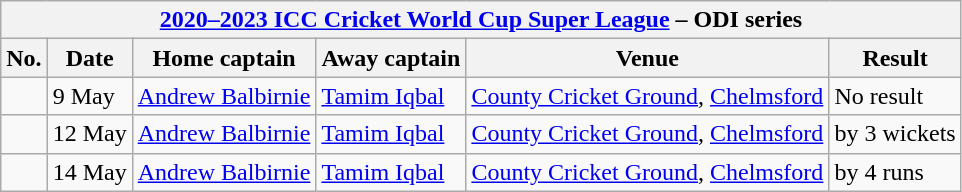<table class="wikitable">
<tr>
<th colspan="9"><a href='#'>2020–2023 ICC Cricket World Cup Super League</a> – ODI series</th>
</tr>
<tr>
<th>No.</th>
<th>Date</th>
<th>Home captain</th>
<th>Away captain</th>
<th>Venue</th>
<th>Result</th>
</tr>
<tr>
<td></td>
<td>9 May</td>
<td><a href='#'>Andrew Balbirnie</a></td>
<td><a href='#'>Tamim Iqbal</a></td>
<td><a href='#'>County Cricket Ground</a>, <a href='#'>Chelmsford</a></td>
<td>No result</td>
</tr>
<tr>
<td></td>
<td>12 May</td>
<td><a href='#'>Andrew Balbirnie</a></td>
<td><a href='#'>Tamim Iqbal</a></td>
<td><a href='#'>County Cricket Ground</a>, <a href='#'>Chelmsford</a></td>
<td> by 3 wickets</td>
</tr>
<tr>
<td></td>
<td>14 May</td>
<td><a href='#'>Andrew Balbirnie</a></td>
<td><a href='#'>Tamim Iqbal</a></td>
<td><a href='#'>County Cricket Ground</a>, <a href='#'>Chelmsford</a></td>
<td> by 4 runs</td>
</tr>
</table>
